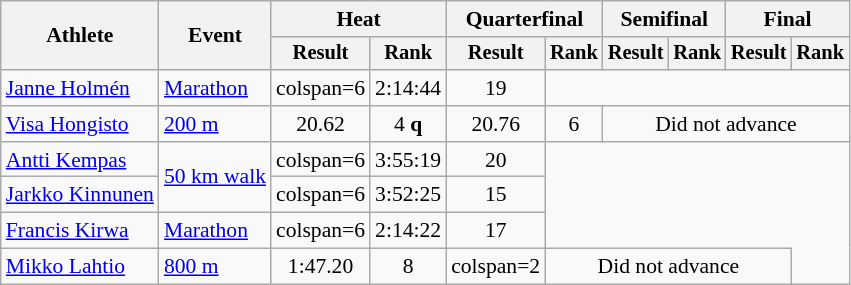<table class=wikitable style="font-size:90%">
<tr>
<th rowspan="2">Athlete</th>
<th rowspan="2">Event</th>
<th colspan="2">Heat</th>
<th colspan="2">Quarterfinal</th>
<th colspan="2">Semifinal</th>
<th colspan="2">Final</th>
</tr>
<tr style="font-size:95%">
<th>Result</th>
<th>Rank</th>
<th>Result</th>
<th>Rank</th>
<th>Result</th>
<th>Rank</th>
<th>Result</th>
<th>Rank</th>
</tr>
<tr align=center>
<td align=left><a href='#'>Janne Holmén</a></td>
<td align=left><a href='#'>Marathon</a></td>
<td>colspan=6 </td>
<td>2:14:44</td>
<td>19</td>
</tr>
<tr align=center>
<td align=left><a href='#'>Visa Hongisto</a></td>
<td align=left><a href='#'>200 m</a></td>
<td>20.62</td>
<td>4 <strong>q</strong></td>
<td>20.76</td>
<td>6</td>
<td colspan=4>Did not advance</td>
</tr>
<tr align=center>
<td align=left><a href='#'>Antti Kempas</a></td>
<td align=left rowspan=2><a href='#'>50 km walk</a></td>
<td>colspan=6 </td>
<td>3:55:19</td>
<td>20</td>
</tr>
<tr align=center>
<td align=left><a href='#'>Jarkko Kinnunen</a></td>
<td>colspan=6 </td>
<td>3:52:25</td>
<td>15</td>
</tr>
<tr align=center>
<td align=left><a href='#'>Francis Kirwa</a></td>
<td align=left><a href='#'>Marathon</a></td>
<td>colspan=6 </td>
<td>2:14:22</td>
<td>17</td>
</tr>
<tr align=center>
<td align=left><a href='#'>Mikko Lahtio</a></td>
<td align=left><a href='#'>800 m</a></td>
<td>1:47.20</td>
<td>8</td>
<td>colspan=2 </td>
<td colspan=4>Did not advance</td>
</tr>
</table>
